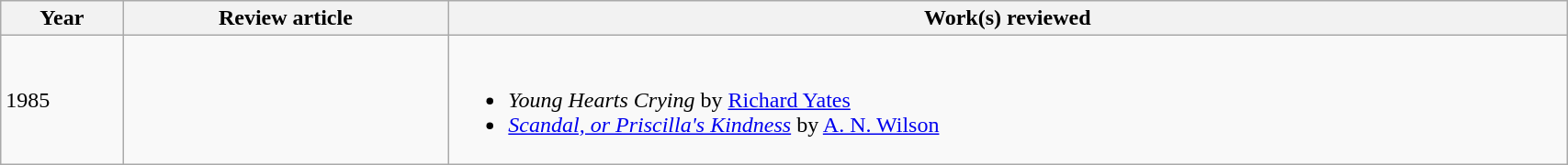<table class='wikitable sortable' width='90%'>
<tr>
<th>Year</th>
<th class='unsortable'>Review article</th>
<th class='unsortable'>Work(s) reviewed</th>
</tr>
<tr>
<td>1985</td>
<td></td>
<td><br><ul><li><em>Young Hearts Crying</em> by <a href='#'>Richard Yates</a></li><li><em><a href='#'>Scandal, or Priscilla's Kindness</a></em> by <a href='#'>A. N. Wilson</a></li></ul></td>
</tr>
</table>
